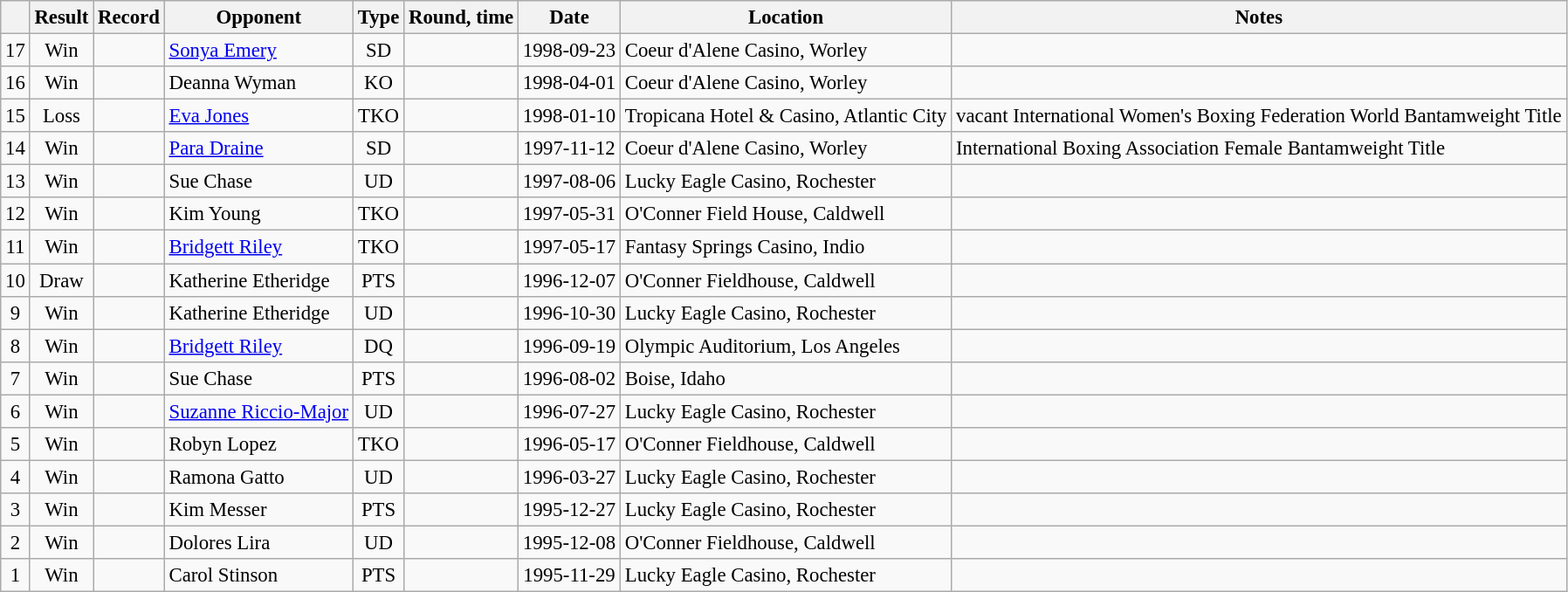<table class="wikitable" style="text-align:center; font-size:95%">
<tr>
<th></th>
<th>Result</th>
<th>Record</th>
<th>Opponent</th>
<th>Type</th>
<th>Round, time</th>
<th>Date</th>
<th>Location</th>
<th>Notes</th>
</tr>
<tr>
<td>17</td>
<td>Win</td>
<td></td>
<td style="text-align:left;"><a href='#'>Sonya Emery</a></td>
<td>SD</td>
<td></td>
<td>1998-09-23</td>
<td style="text-align:left;">Coeur d'Alene Casino, Worley</td>
<td style="text-align:left;"></td>
</tr>
<tr>
<td>16</td>
<td>Win</td>
<td></td>
<td style="text-align:left;">Deanna Wyman</td>
<td>KO</td>
<td></td>
<td>1998-04-01</td>
<td style="text-align:left;">Coeur d'Alene Casino, Worley</td>
<td style="text-align:left;"></td>
</tr>
<tr>
<td>15</td>
<td>Loss</td>
<td></td>
<td style="text-align:left;"><a href='#'>Eva Jones</a></td>
<td>TKO</td>
<td></td>
<td>1998-01-10</td>
<td style="text-align:left;">Tropicana Hotel & Casino, Atlantic City</td>
<td style="text-align:left;">vacant International Women's Boxing Federation World Bantamweight Title</td>
</tr>
<tr>
<td>14</td>
<td>Win</td>
<td></td>
<td style="text-align:left;"><a href='#'>Para Draine</a></td>
<td>SD</td>
<td></td>
<td>1997-11-12</td>
<td style="text-align:left;">Coeur d'Alene Casino, Worley</td>
<td style="text-align:left;">International Boxing Association Female Bantamweight Title</td>
</tr>
<tr>
<td>13</td>
<td>Win</td>
<td></td>
<td style="text-align:left;">Sue Chase</td>
<td>UD</td>
<td></td>
<td>1997-08-06</td>
<td style="text-align:left;">Lucky Eagle Casino, Rochester</td>
<td style="text-align:left;"></td>
</tr>
<tr>
<td>12</td>
<td>Win</td>
<td></td>
<td style="text-align:left;">Kim Young</td>
<td>TKO</td>
<td></td>
<td>1997-05-31</td>
<td style="text-align:left;">O'Conner Field House, Caldwell</td>
<td style="text-align:left;"></td>
</tr>
<tr>
<td>11</td>
<td>Win</td>
<td></td>
<td style="text-align:left;"><a href='#'>Bridgett Riley</a></td>
<td>TKO</td>
<td></td>
<td>1997-05-17</td>
<td style="text-align:left;">Fantasy Springs Casino, Indio</td>
<td style="text-align:left;"></td>
</tr>
<tr>
<td>10</td>
<td>Draw</td>
<td></td>
<td style="text-align:left;">Katherine Etheridge</td>
<td>PTS</td>
<td></td>
<td>1996-12-07</td>
<td style="text-align:left;">O'Conner Fieldhouse, Caldwell</td>
<td style="text-align:left;"></td>
</tr>
<tr>
<td>9</td>
<td>Win</td>
<td></td>
<td style="text-align:left;">Katherine Etheridge</td>
<td>UD</td>
<td></td>
<td>1996-10-30</td>
<td style="text-align:left;">Lucky Eagle Casino, Rochester</td>
<td style="text-align:left;"></td>
</tr>
<tr>
<td>8</td>
<td>Win</td>
<td></td>
<td style="text-align:left;"><a href='#'>Bridgett Riley</a></td>
<td>DQ</td>
<td></td>
<td>1996-09-19</td>
<td style="text-align:left;">Olympic Auditorium, Los Angeles</td>
<td style="text-align:left;"></td>
</tr>
<tr>
<td>7</td>
<td>Win</td>
<td></td>
<td style="text-align:left;">Sue Chase</td>
<td>PTS</td>
<td></td>
<td>1996-08-02</td>
<td style="text-align:left;">Boise, Idaho</td>
<td style="text-align:left;"></td>
</tr>
<tr>
<td>6</td>
<td>Win</td>
<td></td>
<td style="text-align:left;"><a href='#'>Suzanne Riccio-Major</a></td>
<td>UD</td>
<td></td>
<td>1996-07-27</td>
<td style="text-align:left;">Lucky Eagle Casino, Rochester</td>
<td style="text-align:left;"></td>
</tr>
<tr>
<td>5</td>
<td>Win</td>
<td></td>
<td style="text-align:left;">Robyn Lopez</td>
<td>TKO</td>
<td></td>
<td>1996-05-17</td>
<td style="text-align:left;">O'Conner Fieldhouse, Caldwell</td>
<td style="text-align:left;"></td>
</tr>
<tr>
<td>4</td>
<td>Win</td>
<td></td>
<td style="text-align:left;">Ramona Gatto</td>
<td>UD</td>
<td></td>
<td>1996-03-27</td>
<td style="text-align:left;">Lucky Eagle Casino, Rochester</td>
<td style="text-align:left;"></td>
</tr>
<tr>
<td>3</td>
<td>Win</td>
<td></td>
<td style="text-align:left;">Kim Messer</td>
<td>PTS</td>
<td></td>
<td>1995-12-27</td>
<td style="text-align:left;">Lucky Eagle Casino, Rochester</td>
<td style="text-align:left;"></td>
</tr>
<tr>
<td>2</td>
<td>Win</td>
<td></td>
<td style="text-align:left;">Dolores Lira</td>
<td>UD</td>
<td></td>
<td>1995-12-08</td>
<td style="text-align:left;">O'Conner Fieldhouse, Caldwell</td>
<td style="text-align:left;"></td>
</tr>
<tr>
<td>1</td>
<td>Win</td>
<td></td>
<td style="text-align:left;">Carol Stinson</td>
<td>PTS</td>
<td></td>
<td>1995-11-29</td>
<td style="text-align:left;">Lucky Eagle Casino, Rochester</td>
<td style="text-align:left;"></td>
</tr>
</table>
